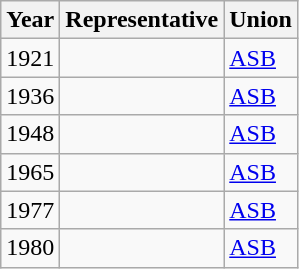<table class="wikitable sortable">
<tr>
<th>Year</th>
<th>Representative</th>
<th>Union</th>
</tr>
<tr>
<td>1921</td>
<td></td>
<td><a href='#'>ASB</a></td>
</tr>
<tr>
<td>1936</td>
<td></td>
<td><a href='#'>ASB</a></td>
</tr>
<tr>
<td>1948</td>
<td></td>
<td><a href='#'>ASB</a></td>
</tr>
<tr>
<td>1965</td>
<td></td>
<td><a href='#'>ASB</a></td>
</tr>
<tr>
<td>1977</td>
<td></td>
<td><a href='#'>ASB</a></td>
</tr>
<tr>
<td>1980</td>
<td></td>
<td><a href='#'>ASB</a></td>
</tr>
</table>
